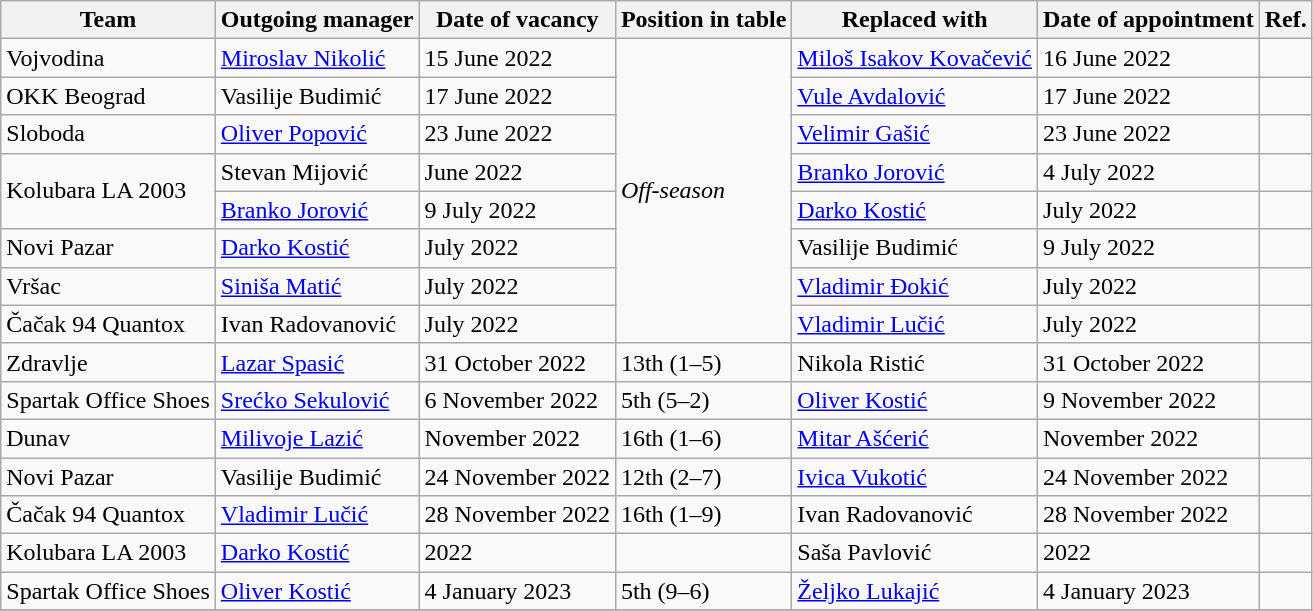<table class="wikitable sortable">
<tr>
<th>Team</th>
<th>Outgoing manager</th>
<th>Date of vacancy</th>
<th>Position in table</th>
<th>Replaced with</th>
<th>Date of appointment</th>
<th>Ref.</th>
</tr>
<tr>
<td>Vojvodina</td>
<td> <a href='#'>Miroslav Nikolić</a></td>
<td>15 June 2022</td>
<td rowspan=8><em>Off-season</em></td>
<td> <a href='#'>Miloš Isakov Kovačević</a></td>
<td>16 June 2022</td>
<td></td>
</tr>
<tr>
<td>OKK Beograd</td>
<td> Vasilije Budimić</td>
<td>17 June 2022</td>
<td> <a href='#'>Vule Avdalović</a></td>
<td>17 June 2022</td>
<td></td>
</tr>
<tr>
<td>Sloboda</td>
<td> <a href='#'>Oliver Popović</a></td>
<td>23 June 2022</td>
<td> <a href='#'>Velimir Gašić</a></td>
<td>23 June 2022</td>
<td></td>
</tr>
<tr>
<td rowspan=2>Kolubara LA 2003</td>
<td> Stevan Mijović</td>
<td>June 2022</td>
<td> <a href='#'>Branko Jorović</a></td>
<td>4 July 2022</td>
<td></td>
</tr>
<tr>
<td> <a href='#'>Branko Jorović</a></td>
<td>9 July 2022</td>
<td> <a href='#'>Darko Kostić</a></td>
<td>July 2022</td>
<td></td>
</tr>
<tr>
<td>Novi Pazar</td>
<td> <a href='#'>Darko Kostić</a></td>
<td>July 2022</td>
<td> Vasilije Budimić</td>
<td>9 July 2022</td>
<td></td>
</tr>
<tr>
<td>Vršac</td>
<td> <a href='#'>Siniša Matić</a></td>
<td>July 2022</td>
<td> <a href='#'>Vladimir Đokić</a></td>
<td>July 2022</td>
<td></td>
</tr>
<tr>
<td>Čačak 94 Quantox</td>
<td> Ivan Radovanović</td>
<td>July 2022</td>
<td> <a href='#'>Vladimir Lučić</a></td>
<td>July 2022</td>
<td></td>
</tr>
<tr>
<td>Zdravlje</td>
<td> <a href='#'>Lazar Spasić</a></td>
<td>31 October 2022</td>
<td>13th (1–5)</td>
<td> Nikola Ristić</td>
<td>31 October 2022</td>
<td></td>
</tr>
<tr>
<td>Spartak Office Shoes</td>
<td> <a href='#'>Srećko Sekulović</a></td>
<td>6 November 2022</td>
<td>5th (5–2)</td>
<td> <a href='#'>Oliver Kostić</a></td>
<td>9 November 2022</td>
<td></td>
</tr>
<tr>
<td>Dunav</td>
<td> <a href='#'>Milivoje Lazić</a></td>
<td>November 2022</td>
<td>16th (1–6)</td>
<td> <a href='#'>Mitar Ašćerić</a></td>
<td>November 2022</td>
<td></td>
</tr>
<tr>
<td>Novi Pazar</td>
<td> Vasilije Budimić</td>
<td>24 November 2022</td>
<td>12th (2–7)</td>
<td> <a href='#'>Ivica Vukotić</a></td>
<td>24 November 2022</td>
<td></td>
</tr>
<tr>
<td>Čačak 94 Quantox</td>
<td> <a href='#'>Vladimir Lučić</a></td>
<td>28 November 2022</td>
<td>16th (1–9)</td>
<td> Ivan Radovanović</td>
<td>28 November 2022</td>
<td></td>
</tr>
<tr>
<td>Kolubara LA 2003</td>
<td> <a href='#'>Darko Kostić</a></td>
<td>2022</td>
<td></td>
<td> Saša Pavlović</td>
<td>2022</td>
<td></td>
</tr>
<tr>
<td>Spartak Office Shoes</td>
<td> <a href='#'>Oliver Kostić</a></td>
<td>4 January 2023</td>
<td>5th (9–6)</td>
<td> <a href='#'>Željko Lukajić</a></td>
<td>4 January 2023</td>
<td></td>
</tr>
<tr>
</tr>
</table>
